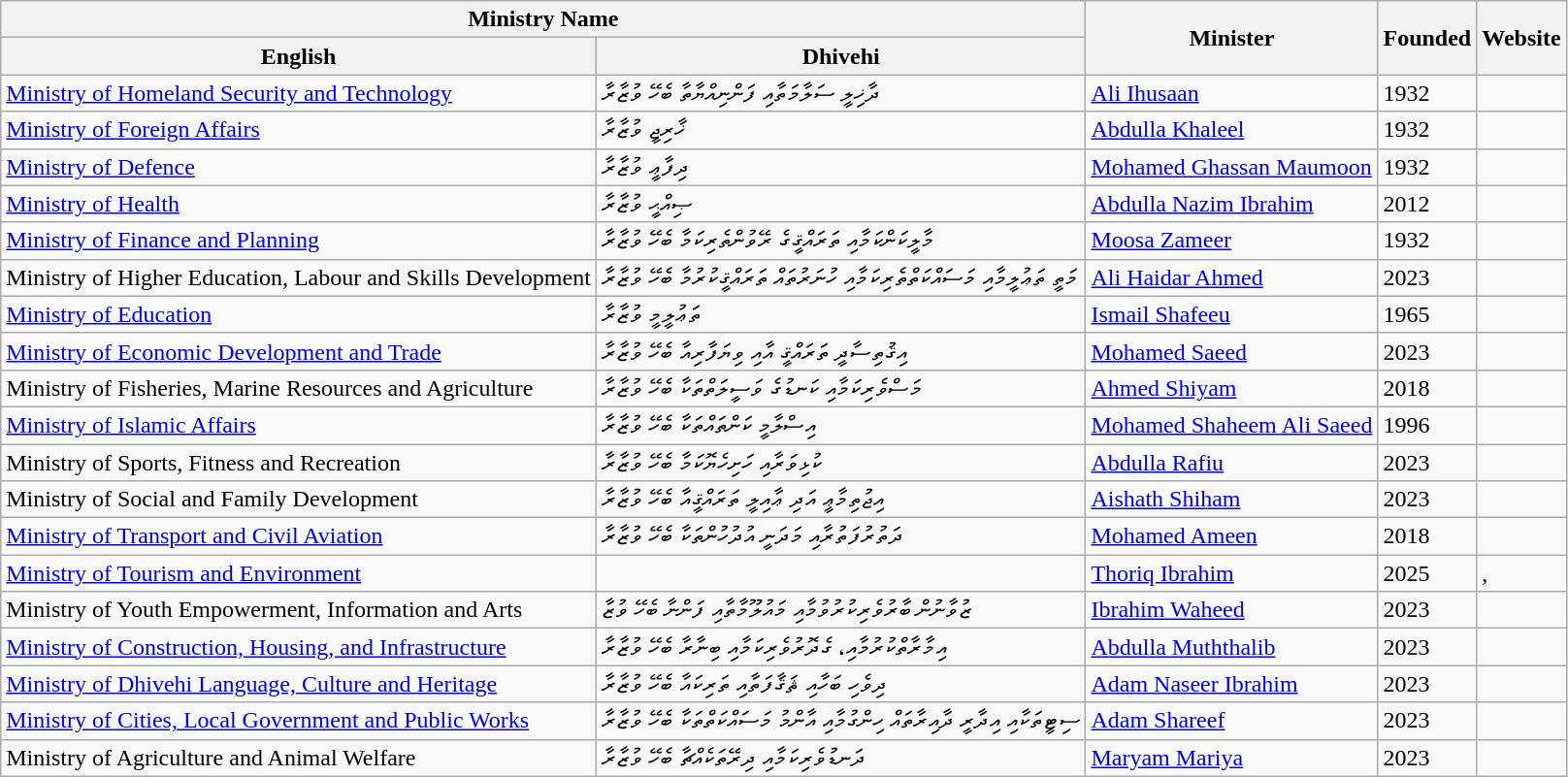<table class="wikitable">
<tr>
<th colspan="2">Ministry Name</th>
<th rowspan="2">Minister</th>
<th rowspan="2">Founded</th>
<th rowspan="2">Website</th>
</tr>
<tr>
<th>English</th>
<th>Dhivehi</th>
</tr>
<tr>
<td><a href='#'>Ministry of Homeland Security and Technology</a></td>
<td>ދާޚިލީ ސަލާމަތާއި ފަންނިއްޔާތާ ބެހޭ ވުޒާރާ</td>
<td><a href='#'>Ali Ihusaan</a></td>
<td>1932</td>
<td></td>
</tr>
<tr>
<td><a href='#'>Ministry of Foreign Affairs</a></td>
<td>ޚާރިޖީ ވުޒާރާ</td>
<td><a href='#'>Abdulla Khaleel</a></td>
<td>1932</td>
<td></td>
</tr>
<tr>
<td><a href='#'>Ministry of Defence</a></td>
<td>ދިފާޢީ ވުޒާރާ</td>
<td><a href='#'>Mohamed Ghassan Maumoon</a></td>
<td>1932</td>
<td></td>
</tr>
<tr>
<td><a href='#'>Ministry of Health</a></td>
<td>ޞިއްޙީ ވުޒާރާ</td>
<td><a href='#'>Abdulla Nazim Ibrahim</a></td>
<td>2012</td>
<td></td>
</tr>
<tr>
<td><a href='#'>Ministry of Finance and Planning</a></td>
<td>މާލީކަންކަމާއި ތަރައްޤީގެ ރޭވުންތެރިކަމާ ބެހޭ ވުޒާރާ</td>
<td><a href='#'>Moosa Zameer</a></td>
<td>1932</td>
<td></td>
</tr>
<tr>
<td>Ministry of Higher Education, Labour and Skills Development</td>
<td>މަތީ ތަޢުލީމާއި މަސައްކަތްތެރިކަމާއި ހުނަރުތައް ތަރައްޤީކުރުމާ ބެހޭ ވުޒާރާ</td>
<td><a href='#'>Ali Haidar Ahmed</a></td>
<td>2023</td>
<td></td>
</tr>
<tr>
<td><a href='#'>Ministry of Education</a></td>
<td>ތަޢުލީމީ ވުޒާރާ</td>
<td><a href='#'>Ismail Shafeeu</a></td>
<td>1965</td>
<td></td>
</tr>
<tr>
<td><a href='#'>Ministry of Economic Development and Trade</a></td>
<td>އިޤުތިސާދީ ތަރައްޤީ އާއި ވިޔަފާރިއާ ބެހޭ ވުޒާރާ</td>
<td><a href='#'>Mohamed Saeed</a></td>
<td>2023</td>
<td></td>
</tr>
<tr>
<td>Ministry of Fisheries, Marine Resources and Agriculture</td>
<td>މަސްވެރިކަމާއި ކަނޑުގެ ވަސީލަތްތަކާ ބެހޭ ވުޒާރާ</td>
<td><a href='#'>Ahmed Shiyam</a></td>
<td>2018</td>
<td></td>
</tr>
<tr>
<td><a href='#'>Ministry of Islamic Affairs</a></td>
<td>އިސްލާމީ ކަންތައްތަކާ ބެހޭ ވުޒާރާ</td>
<td><a href='#'>Mohamed Shaheem Ali Saeed</a></td>
<td>1996</td>
<td></td>
</tr>
<tr>
<td>Ministry of Sports, Fitness and Recreation</td>
<td>ކުޅިވަރާއި ހަށިހެޔޮކަމާ ބެހޭ ވުޒާރާ</td>
<td><a href='#'>Abdulla Rafiu</a></td>
<td>2023</td>
<td></td>
</tr>
<tr>
<td>Ministry of Social and Family Development</td>
<td>އިޖުތިމާޢީ އަދި ޢާއިލީ ތަރައްޤީއާ ބެހޭ ވުޒާރާ</td>
<td><a href='#'>Aishath Shiham</a></td>
<td>2023</td>
<td></td>
</tr>
<tr>
<td><a href='#'>Ministry of Transport and Civil Aviation</a></td>
<td>ދަތުރުފަތުރާއި މަދަނީ އުދުހުންތަކާ ބެހޭ ވުޒާރާ</td>
<td><a href='#'>Mohamed Ameen</a></td>
<td>2018</td>
<td></td>
</tr>
<tr>
<td><a href='#'>Ministry of Tourism and Environment</a></td>
<td></td>
<td><a href='#'>Thoriq Ibrahim</a></td>
<td>2025</td>
<td>, </td>
</tr>
<tr>
<td>Ministry of Youth Empowerment, Information and Arts</td>
<td>ޒުވާނުން ބާރުވެރިކުރުވުމާއި މައުލޫމާތާއި ފަންނާ ބެހޭ ވުޒާ</td>
<td><a href='#'>Ibrahim Waheed</a></td>
<td>2023</td>
<td></td>
</tr>
<tr>
<td><a href='#'>Ministry of Construction, Housing, and Infrastructure</a></td>
<td>އިމާރާތްކުރުމާއި، ގެދޮރުވެރިކަމާއި ބިނާރާ ބެހޭ ވުޒާރާ</td>
<td><a href='#'>Abdulla Muththalib</a></td>
<td>2023</td>
<td></td>
</tr>
<tr>
<td><a href='#'>Ministry of Dhivehi Language, Culture and Heritage</a></td>
<td>ދިވެހި ބަހާއި ޘަޤާފަތާއި ތަރިކައާ ބެހޭ ވުޒާރާ</td>
<td><a href='#'>Adam Naseer Ibrahim</a></td>
<td>2023</td>
<td></td>
</tr>
<tr>
<td><a href='#'>Ministry of Cities, Local Government and Public Works</a></td>
<td>ސިޓީތަކާއި އިދާރީ ދާއިރާތައް ހިންގުމާއި އާންމު މަސައްކަތްތަކާ ބެހޭ ވުޒާރާ</td>
<td><a href='#'>Adam Shareef</a></td>
<td>2023</td>
<td></td>
</tr>
<tr>
<td>Ministry of Agriculture and Animal Welfare</td>
<td>ދަނޑުވެރިކަމާއި ދިރޭތަކެއްޗާ ބެހޭ ވުޒާރާ</td>
<td><a href='#'>Maryam Mariya</a></td>
<td>2023</td>
<td></td>
</tr>
</table>
